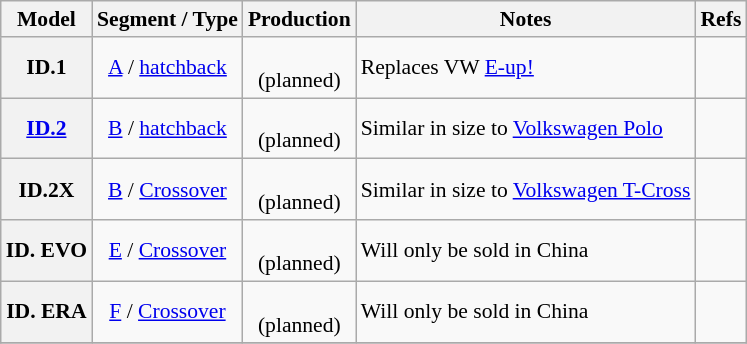<table class="wikitable sortable" style="text-align:center;font-size:90%;">
<tr>
<th>Model</th>
<th>Segment / Type</th>
<th>Production</th>
<th class="unsortable">Notes</th>
<th class="unsortable">Refs</th>
</tr>
<tr>
<th>ID.1</th>
<td><a href='#'>A</a> / <a href='#'>hatchback</a></td>
<td><br>(planned)</td>
<td style="text-align:left;">Replaces VW <a href='#'>E-up!</a></td>
<td></td>
</tr>
<tr>
<th><a href='#'>ID.2</a></th>
<td><a href='#'>B</a> / <a href='#'>hatchback</a></td>
<td><br>(planned)</td>
<td style="text-align:left;">Similar in size to <a href='#'>Volkswagen Polo</a></td>
<td></td>
</tr>
<tr>
<th>ID.2X</th>
<td><a href='#'>B</a> / <a href='#'>Crossover</a></td>
<td><br>(planned)</td>
<td style="text-align:left;">Similar in size to <a href='#'>Volkswagen T-Cross</a></td>
<td></td>
</tr>
<tr>
<th>ID. EVO</th>
<td><a href='#'>E</a> / <a href='#'>Crossover</a></td>
<td><br>(planned)</td>
<td style="text-align:left;">Will only be sold in China</td>
<td></td>
</tr>
<tr>
<th>ID. ERA</th>
<td><a href='#'>F</a> / <a href='#'>Crossover</a></td>
<td><br>(planned)</td>
<td style="text-align:left;">Will only be sold in China</td>
<td></td>
</tr>
<tr>
</tr>
</table>
